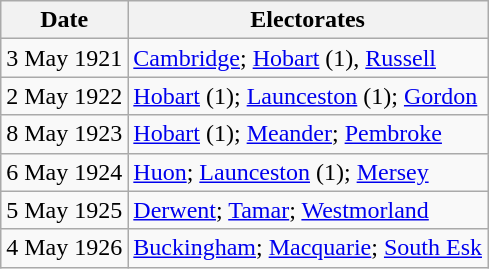<table class=wikitable>
<tr>
<th>Date</th>
<th>Electorates</th>
</tr>
<tr>
<td>3 May 1921</td>
<td><a href='#'>Cambridge</a>; <a href='#'>Hobart</a> (1), <a href='#'>Russell</a></td>
</tr>
<tr>
<td>2 May 1922</td>
<td><a href='#'>Hobart</a> (1); <a href='#'>Launceston</a> (1); <a href='#'>Gordon</a></td>
</tr>
<tr>
<td>8 May 1923</td>
<td><a href='#'>Hobart</a> (1); <a href='#'>Meander</a>; <a href='#'>Pembroke</a></td>
</tr>
<tr>
<td>6 May 1924</td>
<td><a href='#'>Huon</a>; <a href='#'>Launceston</a> (1); <a href='#'>Mersey</a></td>
</tr>
<tr>
<td>5 May 1925</td>
<td><a href='#'>Derwent</a>; <a href='#'>Tamar</a>; <a href='#'>Westmorland</a></td>
</tr>
<tr>
<td>4 May 1926</td>
<td><a href='#'>Buckingham</a>; <a href='#'>Macquarie</a>; <a href='#'>South Esk</a></td>
</tr>
</table>
